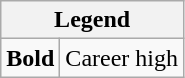<table class="wikitable mw-collapsible">
<tr>
<th colspan="2">Legend</th>
</tr>
<tr>
<td><strong>Bold</strong></td>
<td>Career high</td>
</tr>
</table>
